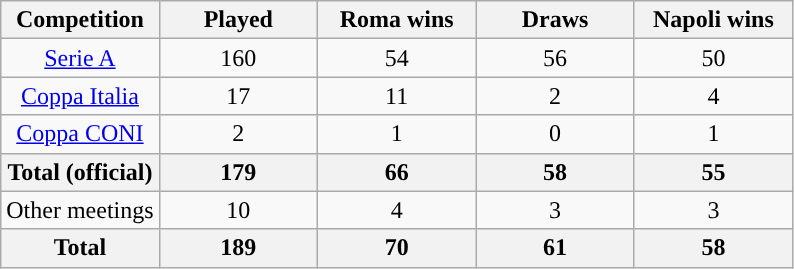<table class=wikitable sortable" style="text-align:center">
<tr>
<th width=20%>Competition</th>
<th width=20%>Played</th>
<th width=20%>Roma wins</th>
<th width=20%>Draws</th>
<th width=20%>Napoli wins</th>
</tr>
<tr align=center>
<td><a href='#'>Serie A</a></td>
<td>160</td>
<td>54</td>
<td>56</td>
<td>50</td>
</tr>
<tr align=center>
<td><a href='#'>Coppa Italia</a></td>
<td>17</td>
<td>11</td>
<td>2</td>
<td>4</td>
</tr>
<tr>
<td><a href='#'>Coppa CONI</a></td>
<td>2</td>
<td>1</td>
<td>0</td>
<td>1</td>
</tr>
<tr align=center>
<th>Total (official)</th>
<th>179</th>
<th>66</th>
<th>58</th>
<th>55</th>
</tr>
<tr>
<td>Other meetings</td>
<td>10</td>
<td>4</td>
<td>3</td>
<td>3</td>
</tr>
<tr align=center>
<th>Total</th>
<th>189</th>
<th>70</th>
<th>61</th>
<th>58</th>
</tr>
</table>
